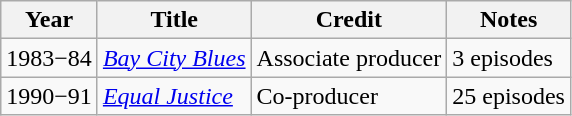<table class="wikitable">
<tr>
<th>Year</th>
<th>Title</th>
<th>Credit</th>
<th>Notes</th>
</tr>
<tr>
<td>1983−84</td>
<td><em><a href='#'>Bay City Blues</a></em></td>
<td>Associate producer</td>
<td>3 episodes</td>
</tr>
<tr>
<td>1990−91</td>
<td><em><a href='#'>Equal Justice</a></em></td>
<td>Co-producer</td>
<td>25 episodes</td>
</tr>
</table>
